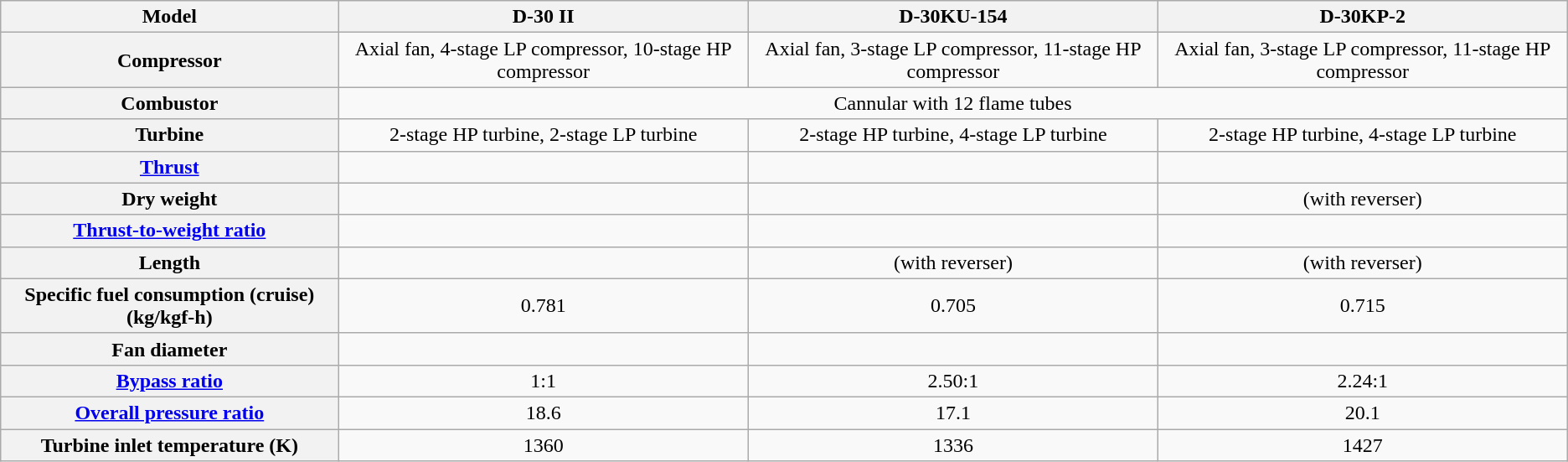<table class="wikitable" style="text-align: center;">
<tr>
<th>Model</th>
<th>D-30 II</th>
<th>D-30KU-154</th>
<th>D-30KP-2</th>
</tr>
<tr>
<th>Compressor</th>
<td>Axial fan, 4-stage LP compressor, 10-stage HP compressor</td>
<td>Axial fan, 3-stage LP compressor, 11-stage HP compressor</td>
<td>Axial fan, 3-stage LP compressor, 11-stage HP compressor</td>
</tr>
<tr>
<th>Combustor</th>
<td colspan=3>Cannular with 12 flame tubes</td>
</tr>
<tr>
<th>Turbine</th>
<td>2-stage HP turbine, 2-stage LP turbine</td>
<td>2-stage HP turbine, 4-stage LP turbine</td>
<td>2-stage HP turbine, 4-stage LP turbine</td>
</tr>
<tr>
<th><a href='#'>Thrust</a></th>
<td></td>
<td></td>
<td></td>
</tr>
<tr>
<th>Dry weight</th>
<td></td>
<td></td>
<td>(with reverser)</td>
</tr>
<tr>
<th><a href='#'>Thrust-to-weight ratio</a></th>
<td></td>
<td></td>
<td></td>
</tr>
<tr>
<th>Length</th>
<td></td>
<td> (with reverser)</td>
<td> (with reverser)</td>
</tr>
<tr>
<th>Specific fuel consumption (cruise) (kg/kgf-h)</th>
<td>0.781</td>
<td>0.705</td>
<td>0.715</td>
</tr>
<tr>
<th>Fan diameter</th>
<td></td>
<td></td>
<td></td>
</tr>
<tr>
<th><a href='#'>Bypass ratio</a></th>
<td>1:1</td>
<td>2.50:1</td>
<td>2.24:1</td>
</tr>
<tr>
<th><a href='#'>Overall pressure ratio</a></th>
<td>18.6</td>
<td>17.1</td>
<td>20.1</td>
</tr>
<tr>
<th>Turbine inlet temperature (K)</th>
<td>1360</td>
<td>1336</td>
<td>1427</td>
</tr>
</table>
